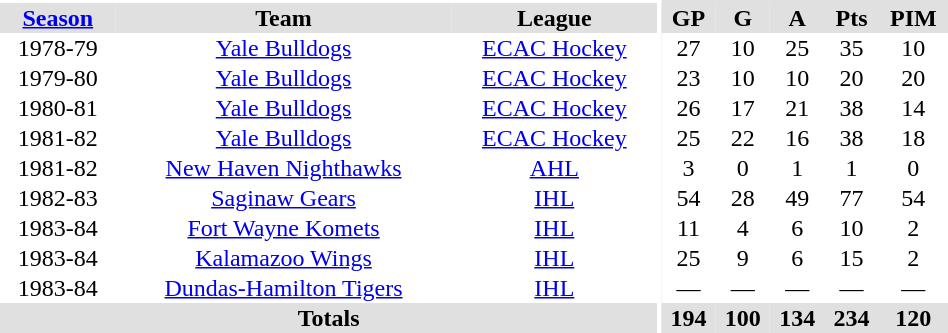<table border="0" cellpadding="1" cellspacing="0" style="text-align:center; width:50%">
<tr bgcolor="#e0e0e0">
<th colspan="3" bgcolor="#ffffff"></th>
<th rowspan="111" bgcolor="#ffffff"></th>
<th colspan="5"></th>
</tr>
<tr bgcolor="#e0e0e0">
<th><a href='#'>Season</a></th>
<th>Team</th>
<th>League</th>
<th>GP</th>
<th>G</th>
<th>A</th>
<th>Pts</th>
<th>PIM</th>
</tr>
<tr align="center">
<td>1978-79</td>
<td><a href='#'>Yale Bulldogs</a></td>
<td><a href='#'>ECAC Hockey</a></td>
<td>27</td>
<td>10</td>
<td>25</td>
<td>35</td>
<td>10</td>
</tr>
<tr>
<td>1979-80</td>
<td><a href='#'>Yale Bulldogs</a></td>
<td><a href='#'>ECAC Hockey</a></td>
<td>23</td>
<td>10</td>
<td>10</td>
<td>20</td>
<td>20</td>
</tr>
<tr>
<td>1980-81</td>
<td><a href='#'>Yale Bulldogs</a></td>
<td><a href='#'>ECAC Hockey</a></td>
<td>26</td>
<td>17</td>
<td>21</td>
<td>38</td>
<td>14</td>
</tr>
<tr>
<td>1981-82</td>
<td><a href='#'>Yale Bulldogs</a></td>
<td><a href='#'>ECAC Hockey</a></td>
<td>25</td>
<td>22</td>
<td>16</td>
<td>38</td>
<td>18</td>
</tr>
<tr>
<td>1981-82</td>
<td><a href='#'>New Haven Nighthawks</a></td>
<td><a href='#'>AHL</a></td>
<td>3</td>
<td>0</td>
<td>1</td>
<td>1</td>
<td>0</td>
</tr>
<tr>
<td>1982-83</td>
<td><a href='#'>Saginaw Gears</a></td>
<td><a href='#'>IHL</a></td>
<td>54</td>
<td>28</td>
<td>49</td>
<td>77</td>
<td>54</td>
</tr>
<tr>
<td>1983-84</td>
<td><a href='#'>Fort Wayne Komets</a></td>
<td><a href='#'>IHL</a></td>
<td>11</td>
<td>4</td>
<td>6</td>
<td>10</td>
<td>2</td>
</tr>
<tr>
<td>1983-84</td>
<td><a href='#'>Kalamazoo Wings</a></td>
<td><a href='#'>IHL</a></td>
<td>25</td>
<td>9</td>
<td>6</td>
<td>15</td>
<td>2</td>
</tr>
<tr>
<td>1983-84</td>
<td><a href='#'>Dundas-Hamilton Tigers</a></td>
<td><a href='#'>IHL</a></td>
<td>—</td>
<td>—</td>
<td>—</td>
<td>—</td>
<td>—</td>
</tr>
<tr ALIGN="center">
</tr>
<tr bgcolor="#e0e0e0">
<th colspan="3">Totals</th>
<th>194</th>
<th>100</th>
<th>134</th>
<th>234</th>
<th>120</th>
</tr>
</table>
